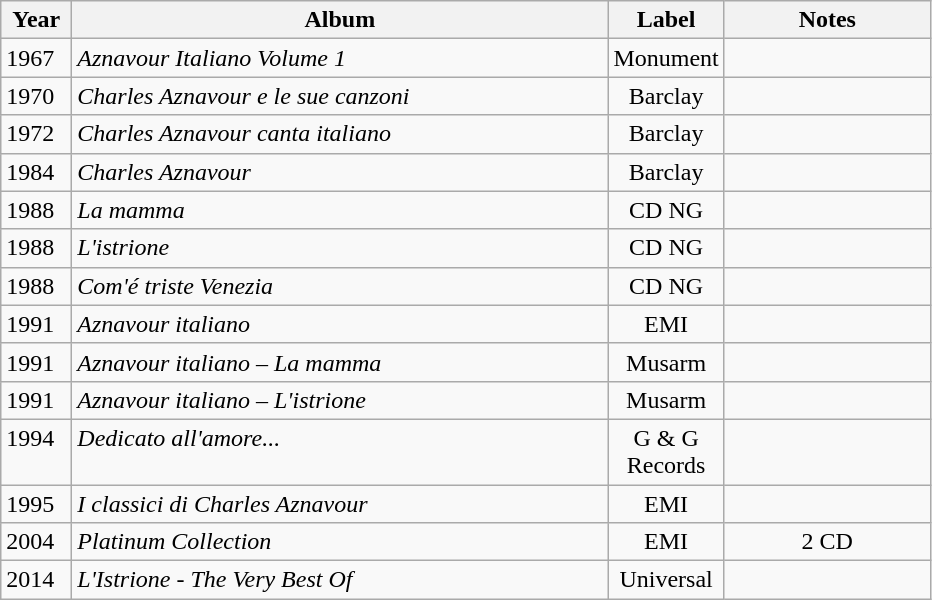<table class="wikitable">
<tr>
<th align="left" valign="top" width="40">Year</th>
<th align="left" valign="top" width="350">Album</th>
<th align="center" valign="top" width="70">Label</th>
<th align="left" valign="top" width="130">Notes</th>
</tr>
<tr>
<td align="left" valign="top">1967</td>
<td align="left" valign="top"><em>Aznavour Italiano Volume 1</em></td>
<td align="center" valign="top">Monument</td>
<td align="center" valign="top"></td>
</tr>
<tr>
<td align="left" valign="top">1970</td>
<td align="left" valign="top"><em>Charles Aznavour e le sue canzoni</em></td>
<td align="center" valign="top">Barclay</td>
<td align="center" valign="top"></td>
</tr>
<tr>
<td align="left" valign="top">1972</td>
<td align="left" valign="top"><em>Charles Aznavour canta italiano</em></td>
<td align="center" valign="top">Barclay</td>
<td align="center" valign="top"></td>
</tr>
<tr>
<td align="left" valign="top">1984</td>
<td align="left" valign="top"><em>Charles Aznavour</em></td>
<td align="center" valign="top">Barclay</td>
<td align="center" valign="top"></td>
</tr>
<tr>
<td align="left" valign="top">1988</td>
<td align="left" valign="top"><em>La mamma</em></td>
<td align="center" valign="top">CD NG</td>
<td align="center" valign="top"></td>
</tr>
<tr>
<td align="left" valign="top">1988</td>
<td align="left" valign="top"><em>L'istrione</em></td>
<td align="center" valign="top">CD NG</td>
<td align="center" valign="top"></td>
</tr>
<tr>
<td align="left" valign="top">1988</td>
<td align="left" valign="top"><em>Com'é triste Venezia</em></td>
<td align="center" valign="top">CD NG</td>
<td align="center" valign="top"></td>
</tr>
<tr>
<td align="left" valign="top">1991</td>
<td align="left" valign="top"><em>Aznavour italiano</em></td>
<td align="center" valign="top">EMI</td>
<td align="center" valign="top"></td>
</tr>
<tr>
<td align="left" valign="top">1991</td>
<td align="left" valign="top"><em>Aznavour italiano – La mamma</em></td>
<td align="center" valign="top">Musarm</td>
<td align="center" valign="top"></td>
</tr>
<tr>
<td align="left" valign="top">1991</td>
<td align="left" valign="top"><em>Aznavour italiano – L'istrione</em></td>
<td align="center" valign="top">Musarm</td>
<td align="center" valign="top"></td>
</tr>
<tr>
<td align="left" valign="top">1994</td>
<td align="left" valign="top"><em>Dedicato all'amore...</em></td>
<td align="center" valign="top">G & G Records</td>
<td align="center" valign="top"></td>
</tr>
<tr>
<td align="left" valign="top">1995</td>
<td align="left" valign="top"><em>I classici di Charles Aznavour</em></td>
<td align="center" valign="top">EMI</td>
<td align="center" valign="top"></td>
</tr>
<tr>
<td align="left" valign="top">2004</td>
<td align="left" valign="top"><em>Platinum Collection</em></td>
<td align="center" valign="top">EMI</td>
<td align="center" valign="top">2 CD</td>
</tr>
<tr>
<td align="left" valign="top">2014</td>
<td align="left" valign="top"><em>L'Istrione - The Very Best Of</em></td>
<td align="center" valign="top">Universal</td>
<td align="center" valign="top"></td>
</tr>
</table>
